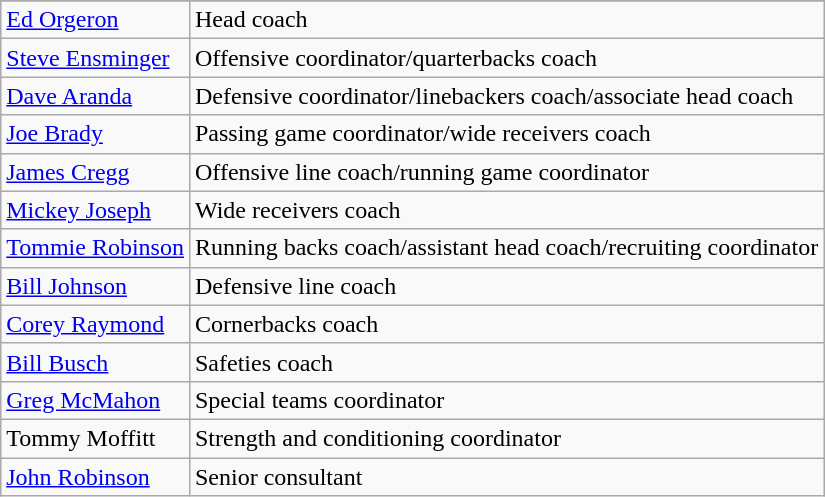<table class="wikitable">
<tr>
</tr>
<tr>
<td><a href='#'>Ed Orgeron</a></td>
<td>Head coach</td>
</tr>
<tr>
<td><a href='#'>Steve Ensminger</a></td>
<td>Offensive coordinator/quarterbacks coach</td>
</tr>
<tr>
<td><a href='#'>Dave Aranda</a></td>
<td>Defensive coordinator/linebackers coach/associate head coach</td>
</tr>
<tr>
<td><a href='#'>Joe Brady</a></td>
<td>Passing game coordinator/wide receivers coach</td>
</tr>
<tr>
<td><a href='#'>James Cregg</a></td>
<td>Offensive line coach/running game coordinator</td>
</tr>
<tr>
<td><a href='#'>Mickey Joseph</a></td>
<td>Wide receivers coach</td>
</tr>
<tr>
<td><a href='#'>Tommie Robinson</a></td>
<td>Running backs coach/assistant head coach/recruiting coordinator</td>
</tr>
<tr>
<td><a href='#'>Bill Johnson</a></td>
<td>Defensive line coach</td>
</tr>
<tr>
<td><a href='#'>Corey Raymond</a></td>
<td>Cornerbacks coach</td>
</tr>
<tr>
<td><a href='#'>Bill Busch</a></td>
<td>Safeties coach</td>
</tr>
<tr>
<td><a href='#'>Greg McMahon</a></td>
<td>Special teams coordinator</td>
</tr>
<tr>
<td>Tommy Moffitt</td>
<td>Strength and conditioning coordinator</td>
</tr>
<tr>
<td><a href='#'>John Robinson</a></td>
<td>Senior consultant</td>
</tr>
</table>
